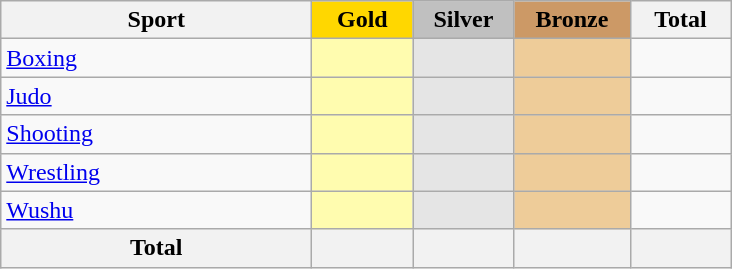<table class="wikitable sortable" style="text-align:center;">
<tr>
<th width=200>Sport</th>
<td bgcolor=gold width=60><strong>Gold</strong></td>
<td bgcolor=silver width=60><strong>Silver</strong></td>
<td bgcolor=#cc9966 width=70><strong>Bronze</strong></td>
<th width=60>Total</th>
</tr>
<tr>
<td align=left><a href='#'>Boxing</a></td>
<td bgcolor=#fffcaf></td>
<td bgcolor=#e5e5e5></td>
<td bgcolor=#eecc99></td>
<td></td>
</tr>
<tr>
<td align=left><a href='#'>Judo</a></td>
<td bgcolor=#fffcaf></td>
<td bgcolor=#e5e5e5></td>
<td bgcolor=#eecc99></td>
<td></td>
</tr>
<tr>
<td align=left><a href='#'>Shooting</a></td>
<td bgcolor=#fffcaf></td>
<td bgcolor=#e5e5e5></td>
<td bgcolor=#eecc99></td>
<td></td>
</tr>
<tr>
<td align=left><a href='#'>Wrestling</a></td>
<td bgcolor=#fffcaf></td>
<td bgcolor=#e5e5e5></td>
<td bgcolor=#eecc99></td>
<td></td>
</tr>
<tr>
<td align=left><a href='#'>Wushu</a></td>
<td bgcolor=#fffcaf></td>
<td bgcolor=#e5e5e5></td>
<td bgcolor=#eecc99></td>
<td></td>
</tr>
<tr>
<th>Total</th>
<th></th>
<th></th>
<th></th>
<th></th>
</tr>
</table>
